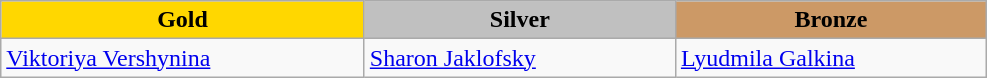<table class="wikitable" style="text-align:left">
<tr align="center">
<td width=235 bgcolor=gold><strong>Gold</strong></td>
<td width=200 bgcolor=silver><strong>Silver</strong></td>
<td width=200 bgcolor=CC9966><strong>Bronze</strong></td>
</tr>
<tr>
<td><a href='#'>Viktoriya Vershynina</a><br><em></em></td>
<td><a href='#'>Sharon Jaklofsky</a><br><em></em></td>
<td><a href='#'>Lyudmila Galkina</a><br><em></em></td>
</tr>
</table>
